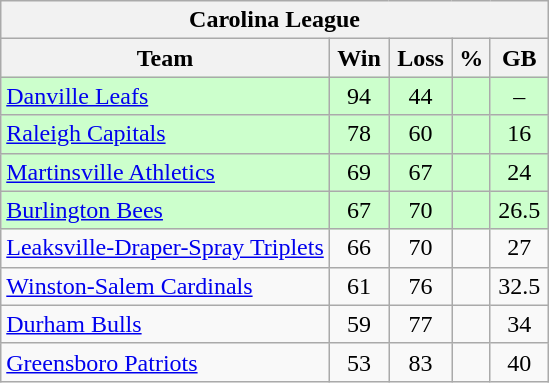<table class="wikitable">
<tr>
<th colspan="5">Carolina League</th>
</tr>
<tr>
<th width="60%">Team</th>
<th>Win</th>
<th>Loss</th>
<th>%</th>
<th>GB</th>
</tr>
<tr align=center bgcolor=ccffcc>
<td align=left><a href='#'>Danville Leafs</a></td>
<td>94</td>
<td>44</td>
<td></td>
<td>–</td>
</tr>
<tr align=center bgcolor=ccffcc>
<td align=left><a href='#'>Raleigh Capitals</a></td>
<td>78</td>
<td>60</td>
<td></td>
<td>16</td>
</tr>
<tr align=center bgcolor=ccffcc>
<td align=left><a href='#'>Martinsville Athletics</a></td>
<td>69</td>
<td>67</td>
<td></td>
<td>24</td>
</tr>
<tr align=center bgcolor=ccffcc>
<td align=left><a href='#'>Burlington Bees</a></td>
<td>67</td>
<td>70</td>
<td></td>
<td>26.5</td>
</tr>
<tr align=center>
<td align=left><a href='#'>Leaksville-Draper-Spray Triplets</a></td>
<td>66</td>
<td>70</td>
<td></td>
<td>27</td>
</tr>
<tr align=center>
<td align=left><a href='#'>Winston-Salem Cardinals</a></td>
<td>61</td>
<td>76</td>
<td></td>
<td>32.5</td>
</tr>
<tr align=center>
<td align=left><a href='#'>Durham Bulls</a></td>
<td>59</td>
<td>77</td>
<td></td>
<td>34</td>
</tr>
<tr align=center>
<td align=left><a href='#'>Greensboro Patriots</a></td>
<td>53</td>
<td>83</td>
<td></td>
<td>40</td>
</tr>
</table>
